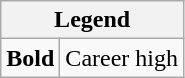<table class="wikitable mw-collapsible mw-collapsed">
<tr>
<th colspan="2">Legend</th>
</tr>
<tr>
<td><strong>Bold</strong></td>
<td>Career high</td>
</tr>
</table>
